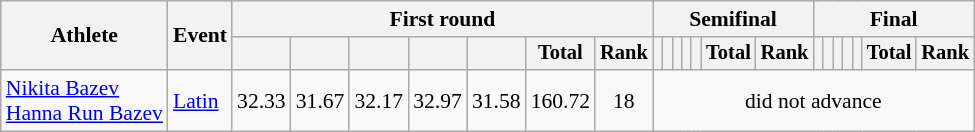<table class=wikitable style=font-size:90%>
<tr>
<th rowspan=2>Athlete</th>
<th rowspan=2>Event</th>
<th colspan=7>First round</th>
<th colspan=7>Semifinal</th>
<th colspan=7>Final</th>
</tr>
<tr style=font-size:95%>
<th></th>
<th></th>
<th></th>
<th></th>
<th></th>
<th>Total</th>
<th>Rank</th>
<th></th>
<th></th>
<th></th>
<th></th>
<th></th>
<th>Total</th>
<th>Rank</th>
<th></th>
<th></th>
<th></th>
<th></th>
<th></th>
<th>Total</th>
<th>Rank</th>
</tr>
<tr align=center>
<td align=left><a href='#'>Nikita Bazev</a><br><a href='#'>Hanna Run Bazev</a></td>
<td align=left><a href='#'>Latin</a></td>
<td>32.33</td>
<td>31.67</td>
<td>32.17</td>
<td>32.97</td>
<td>31.58</td>
<td>160.72</td>
<td>18</td>
<td colspan=14>did not advance</td>
</tr>
</table>
